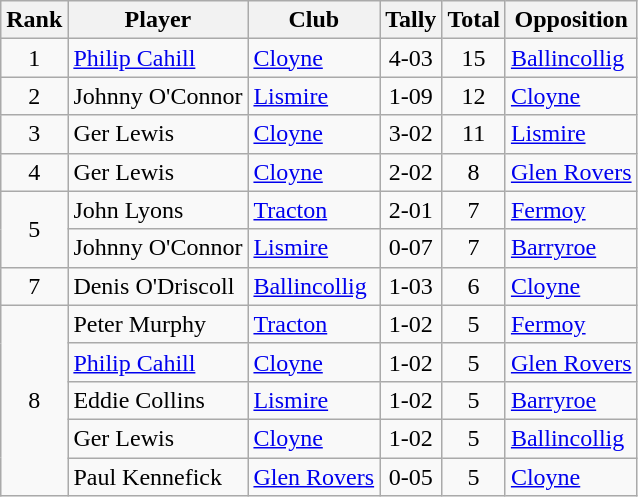<table class="wikitable">
<tr>
<th>Rank</th>
<th>Player</th>
<th>Club</th>
<th>Tally</th>
<th>Total</th>
<th>Opposition</th>
</tr>
<tr>
<td rowspan="1" style="text-align:center;">1</td>
<td><a href='#'>Philip Cahill</a></td>
<td><a href='#'>Cloyne</a></td>
<td align=center>4-03</td>
<td align=center>15</td>
<td><a href='#'>Ballincollig</a></td>
</tr>
<tr>
<td rowspan="1" style="text-align:center;">2</td>
<td>Johnny O'Connor</td>
<td><a href='#'>Lismire</a></td>
<td align=center>1-09</td>
<td align=center>12</td>
<td><a href='#'>Cloyne</a></td>
</tr>
<tr>
<td rowspan="1" style="text-align:center;">3</td>
<td>Ger Lewis</td>
<td><a href='#'>Cloyne</a></td>
<td align=center>3-02</td>
<td align=center>11</td>
<td><a href='#'>Lismire</a></td>
</tr>
<tr>
<td rowspan="1" style="text-align:center;">4</td>
<td>Ger Lewis</td>
<td><a href='#'>Cloyne</a></td>
<td align=center>2-02</td>
<td align=center>8</td>
<td><a href='#'>Glen Rovers</a></td>
</tr>
<tr>
<td rowspan="2" style="text-align:center;">5</td>
<td>John Lyons</td>
<td><a href='#'>Tracton</a></td>
<td align=center>2-01</td>
<td align=center>7</td>
<td><a href='#'>Fermoy</a></td>
</tr>
<tr>
<td>Johnny O'Connor</td>
<td><a href='#'>Lismire</a></td>
<td align=center>0-07</td>
<td align=center>7</td>
<td><a href='#'>Barryroe</a></td>
</tr>
<tr>
<td rowspan="1" style="text-align:center;">7</td>
<td>Denis O'Driscoll</td>
<td><a href='#'>Ballincollig</a></td>
<td align=center>1-03</td>
<td align=center>6</td>
<td><a href='#'>Cloyne</a></td>
</tr>
<tr>
<td rowspan="5" style="text-align:center;">8</td>
<td>Peter Murphy</td>
<td><a href='#'>Tracton</a></td>
<td align=center>1-02</td>
<td align=center>5</td>
<td><a href='#'>Fermoy</a></td>
</tr>
<tr>
<td><a href='#'>Philip Cahill</a></td>
<td><a href='#'>Cloyne</a></td>
<td align=center>1-02</td>
<td align=center>5</td>
<td><a href='#'>Glen Rovers</a></td>
</tr>
<tr>
<td>Eddie Collins</td>
<td><a href='#'>Lismire</a></td>
<td align=center>1-02</td>
<td align=center>5</td>
<td><a href='#'>Barryroe</a></td>
</tr>
<tr>
<td>Ger Lewis</td>
<td><a href='#'>Cloyne</a></td>
<td align=center>1-02</td>
<td align=center>5</td>
<td><a href='#'>Ballincollig</a></td>
</tr>
<tr>
<td>Paul Kennefick</td>
<td><a href='#'>Glen Rovers</a></td>
<td align=center>0-05</td>
<td align=center>5</td>
<td><a href='#'>Cloyne</a></td>
</tr>
</table>
